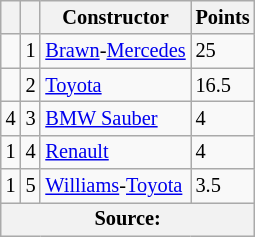<table class="wikitable" style="font-size: 85%;">
<tr>
<th></th>
<th></th>
<th>Constructor</th>
<th>Points</th>
</tr>
<tr>
<td></td>
<td align="center">1</td>
<td> <a href='#'>Brawn</a>-<a href='#'>Mercedes</a></td>
<td>25</td>
</tr>
<tr>
<td></td>
<td align="center">2</td>
<td> <a href='#'>Toyota</a></td>
<td>16.5</td>
</tr>
<tr>
<td> 4</td>
<td align="center">3</td>
<td> <a href='#'>BMW Sauber</a></td>
<td>4</td>
</tr>
<tr>
<td> 1</td>
<td align="center">4</td>
<td> <a href='#'>Renault</a></td>
<td>4</td>
</tr>
<tr>
<td> 1</td>
<td align="center">5</td>
<td> <a href='#'>Williams</a>-<a href='#'>Toyota</a></td>
<td>3.5</td>
</tr>
<tr>
<th colspan=4>Source:</th>
</tr>
</table>
